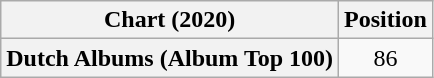<table class="wikitable plainrowheaders" style="text-align:center">
<tr>
<th scope="col">Chart (2020)</th>
<th scope="col">Position</th>
</tr>
<tr>
<th scope="row">Dutch Albums (Album Top 100)</th>
<td>86</td>
</tr>
</table>
